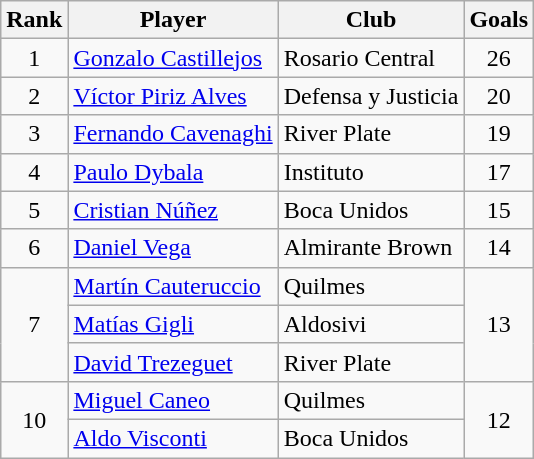<table class="wikitable" style="text-align:center">
<tr>
<th>Rank</th>
<th>Player</th>
<th>Club</th>
<th>Goals</th>
</tr>
<tr>
<td>1</td>
<td align="left"> <a href='#'>Gonzalo Castillejos</a></td>
<td align="left">Rosario Central</td>
<td>26</td>
</tr>
<tr>
<td>2</td>
<td align="left"> <a href='#'>Víctor Piriz Alves</a></td>
<td align="left">Defensa y Justicia</td>
<td>20</td>
</tr>
<tr>
<td>3</td>
<td align="left"> <a href='#'>Fernando Cavenaghi</a></td>
<td align="left">River Plate</td>
<td>19</td>
</tr>
<tr>
<td>4</td>
<td align="left"> <a href='#'>Paulo Dybala</a></td>
<td align="left">Instituto</td>
<td>17</td>
</tr>
<tr>
<td>5</td>
<td align="left"> <a href='#'>Cristian Núñez</a></td>
<td align="left">Boca Unidos</td>
<td>15</td>
</tr>
<tr>
<td>6</td>
<td align="left"> <a href='#'>Daniel Vega</a></td>
<td align="left">Almirante Brown</td>
<td>14</td>
</tr>
<tr>
<td rowspan="3">7</td>
<td align="left"> <a href='#'>Martín Cauteruccio</a></td>
<td align="left">Quilmes</td>
<td rowspan="3">13</td>
</tr>
<tr>
<td align="left"> <a href='#'>Matías Gigli</a></td>
<td align="left">Aldosivi</td>
</tr>
<tr>
<td align="left"> <a href='#'>David Trezeguet</a></td>
<td align="left">River Plate</td>
</tr>
<tr>
<td rowspan="2">10</td>
<td align="left"> <a href='#'>Miguel Caneo</a></td>
<td align="left">Quilmes</td>
<td rowspan="2">12</td>
</tr>
<tr>
<td align="left"> <a href='#'>Aldo Visconti</a></td>
<td align="left">Boca Unidos</td>
</tr>
</table>
